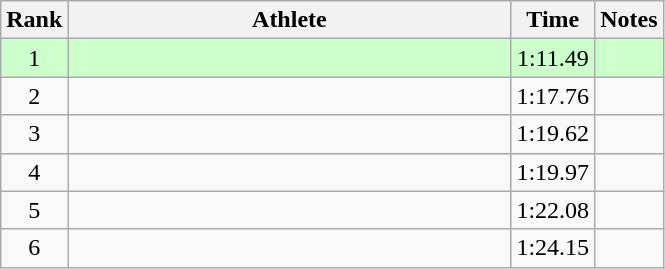<table class="wikitable" style="text-align:center">
<tr>
<th>Rank</th>
<th Style="width:18em">Athlete</th>
<th>Time</th>
<th>Notes</th>
</tr>
<tr style="background:#cfc">
<td>1</td>
<td style="text-align:left"></td>
<td>1:11.49</td>
<td></td>
</tr>
<tr>
<td>2</td>
<td style="text-align:left"></td>
<td>1:17.76</td>
<td></td>
</tr>
<tr>
<td>3</td>
<td style="text-align:left"></td>
<td>1:19.62</td>
<td></td>
</tr>
<tr>
<td>4</td>
<td style="text-align:left"></td>
<td>1:19.97</td>
<td></td>
</tr>
<tr>
<td>5</td>
<td style="text-align:left"></td>
<td>1:22.08</td>
<td></td>
</tr>
<tr>
<td>6</td>
<td style="text-align:left"></td>
<td>1:24.15</td>
<td></td>
</tr>
</table>
